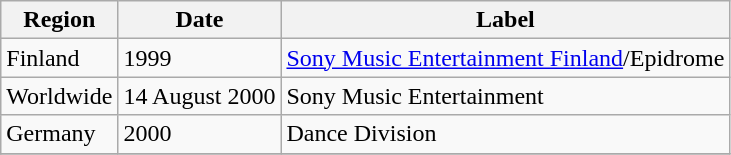<table class=wikitable>
<tr>
<th>Region</th>
<th>Date</th>
<th>Label</th>
</tr>
<tr>
<td>Finland</td>
<td>1999</td>
<td><a href='#'>Sony Music Entertainment Finland</a>/Epidrome</td>
</tr>
<tr>
<td>Worldwide</td>
<td>14 August 2000</td>
<td>Sony Music Entertainment</td>
</tr>
<tr>
<td>Germany</td>
<td>2000</td>
<td>Dance Division</td>
</tr>
<tr>
</tr>
</table>
